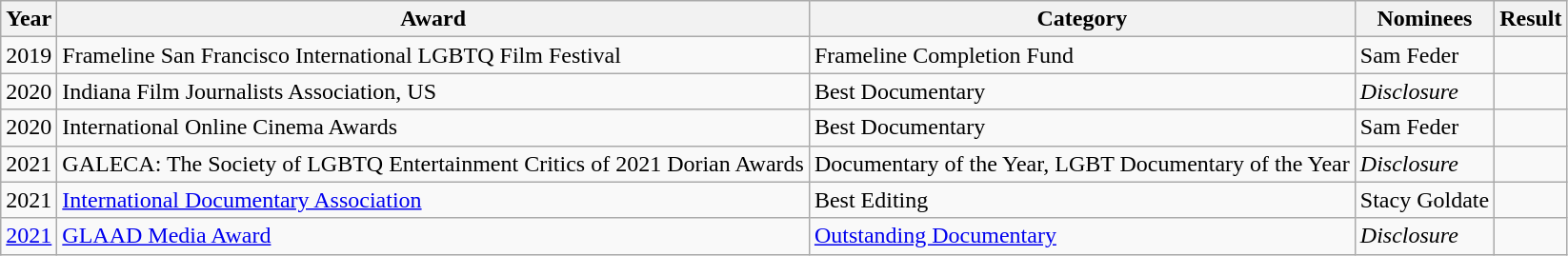<table class="wikitable">
<tr>
<th>Year</th>
<th>Award</th>
<th>Category</th>
<th>Nominees</th>
<th>Result</th>
</tr>
<tr>
<td>2019</td>
<td>Frameline San Francisco International LGBTQ Film Festival</td>
<td>Frameline Completion Fund</td>
<td>Sam Feder</td>
<td></td>
</tr>
<tr>
<td>2020</td>
<td>Indiana Film Journalists Association, US</td>
<td>Best Documentary</td>
<td><em>Disclosure</em></td>
<td></td>
</tr>
<tr>
<td>2020</td>
<td>International Online Cinema Awards</td>
<td>Best Documentary</td>
<td>Sam Feder</td>
<td></td>
</tr>
<tr>
<td>2021</td>
<td>GALECA: The Society of LGBTQ Entertainment Critics of 2021 Dorian Awards</td>
<td>Documentary of the Year, LGBT Documentary of the Year</td>
<td><em>Disclosure</em></td>
<td></td>
</tr>
<tr>
<td>2021</td>
<td><a href='#'>International Documentary Association</a></td>
<td>Best Editing</td>
<td>Stacy Goldate</td>
<td></td>
</tr>
<tr>
<td><a href='#'>2021</a></td>
<td><a href='#'>GLAAD Media Award</a></td>
<td><a href='#'>Outstanding Documentary</a></td>
<td><em>Disclosure</em></td>
<td></td>
</tr>
</table>
